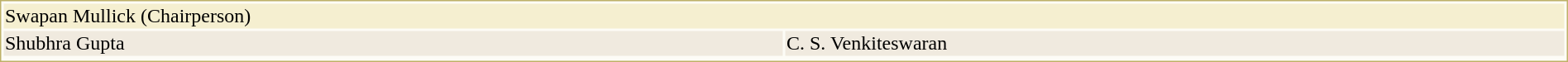<table style="width:100%;border: 1px solid #BEB168;background-color:#FDFCF6;">
<tr>
<td colspan="2" style="background-color:#F5EFD0;"> Swapan Mullick (Chairperson)</td>
</tr>
<tr style="background-color:#F0EADF;">
<td style="width:50%"> Shubhra Gupta</td>
<td style="width:50%"> C. S. Venkiteswaran</td>
</tr>
<tr style="vertical-align:top;">
</tr>
</table>
